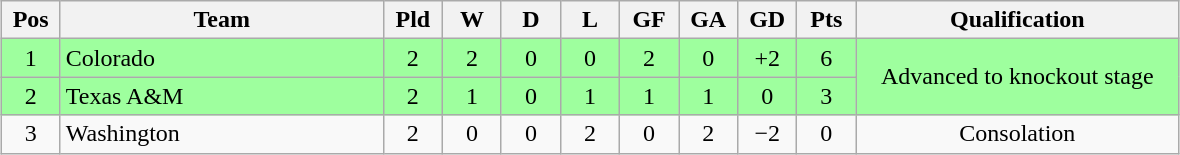<table class="wikitable" style="text-align:center; margin: 1em auto">
<tr>
<th style=width:2em>Pos</th>
<th style=width:13em>Team</th>
<th style=width:2em>Pld</th>
<th style=width:2em>W</th>
<th style=width:2em>D</th>
<th style=width:2em>L</th>
<th style=width:2em>GF</th>
<th style=width:2em>GA</th>
<th style=width:2em>GD</th>
<th style=width:2em>Pts</th>
<th style=width:13em>Qualification</th>
</tr>
<tr bgcolor="#9eff9e">
<td>1</td>
<td style="text-align:left">Colorado</td>
<td>2</td>
<td>2</td>
<td>0</td>
<td>0</td>
<td>2</td>
<td>0</td>
<td>+2</td>
<td>6</td>
<td rowspan="2">Advanced to knockout stage</td>
</tr>
<tr bgcolor="#9eff9e">
<td>2</td>
<td style="text-align:left">Texas A&M</td>
<td>2</td>
<td>1</td>
<td>0</td>
<td>1</td>
<td>1</td>
<td>1</td>
<td>0</td>
<td>3</td>
</tr>
<tr>
<td>3</td>
<td style="text-align:left">Washington</td>
<td>2</td>
<td>0</td>
<td>0</td>
<td>2</td>
<td>0</td>
<td>2</td>
<td>−2</td>
<td>0</td>
<td>Consolation</td>
</tr>
</table>
